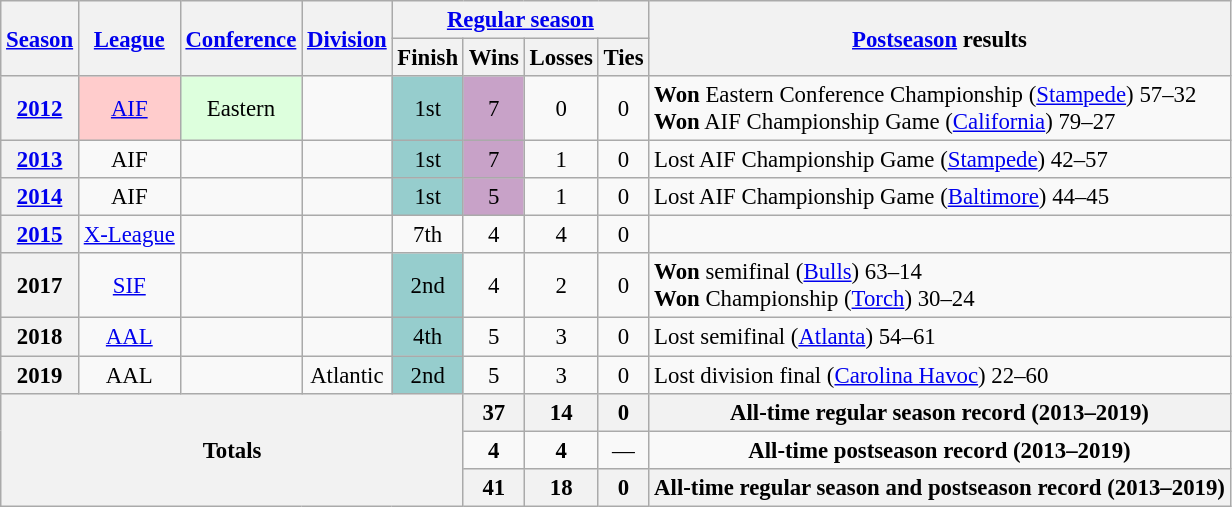<table class="wikitable" style="text-align:center; font-size: 95%;">
<tr>
<th rowspan="2"><a href='#'>Season</a></th>
<th rowspan="2"><a href='#'>League</a></th>
<th rowspan="2"><a href='#'>Conference</a></th>
<th rowspan="2"><a href='#'>Division</a></th>
<th colspan="4"><a href='#'>Regular season</a></th>
<th rowspan="2"><a href='#'>Postseason</a> results</th>
</tr>
<tr>
<th>Finish</th>
<th>Wins</th>
<th>Losses</th>
<th>Ties</th>
</tr>
<tr>
<th><a href='#'>2012</a></th>
<td bgcolor=#fcc><a href='#'>AIF</a></td>
<td bgcolor=#dfd>Eastern</td>
<td></td>
<td bgcolor=#96cdcd>1st</td>
<td bgcolor=#c8a2c8>7</td>
<td>0</td>
<td>0</td>
<td align=left><strong>Won</strong> Eastern Conference Championship (<a href='#'>Stampede</a>) 57–32<br><strong>Won</strong> AIF Championship Game (<a href='#'>California</a>) 79–27</td>
</tr>
<tr>
<th><a href='#'>2013</a></th>
<td>AIF</td>
<td></td>
<td></td>
<td bgcolor=#96cdcd>1st</td>
<td bgcolor=#c8a2c8>7</td>
<td>1</td>
<td>0</td>
<td align=left>Lost AIF Championship Game (<a href='#'>Stampede</a>) 42–57</td>
</tr>
<tr>
<th><a href='#'>2014</a></th>
<td>AIF</td>
<td></td>
<td></td>
<td bgcolor=#96cdcd>1st</td>
<td bgcolor=#c8a2c8>5</td>
<td>1</td>
<td>0</td>
<td align=left>Lost AIF Championship Game (<a href='#'>Baltimore</a>) 44–45</td>
</tr>
<tr>
<th><a href='#'>2015</a></th>
<td><a href='#'>X-League</a></td>
<td></td>
<td></td>
<td>7th</td>
<td>4</td>
<td>4</td>
<td>0</td>
<td align=left></td>
</tr>
<tr>
<th>2017</th>
<td><a href='#'>SIF</a></td>
<td></td>
<td></td>
<td bgcolor=#96cdcd>2nd</td>
<td>4</td>
<td>2</td>
<td>0</td>
<td align=left><strong>Won</strong> semifinal (<a href='#'>Bulls</a>) 63–14<br><strong>Won</strong> Championship (<a href='#'>Torch</a>) 30–24</td>
</tr>
<tr>
<th>2018</th>
<td><a href='#'>AAL</a></td>
<td></td>
<td></td>
<td bgcolor=#96cdcd>4th</td>
<td>5</td>
<td>3</td>
<td>0</td>
<td align=left>Lost semifinal (<a href='#'>Atlanta</a>) 54–61</td>
</tr>
<tr>
<th>2019</th>
<td>AAL</td>
<td></td>
<td>Atlantic</td>
<td bgcolor=#96cdcd>2nd</td>
<td>5</td>
<td>3</td>
<td>0</td>
<td align=left>Lost division final (<a href='#'>Carolina Havoc</a>) 22–60</td>
</tr>
<tr>
<th rowspan="5" colspan="5">Totals</th>
<th>37</th>
<th>14</th>
<th>0</th>
<th>All-time regular season record (2013–2019)</th>
</tr>
<tr>
<td><strong>4</strong></td>
<td><strong>4</strong></td>
<td>—</td>
<td><strong>All-time postseason record (2013–2019)</strong></td>
</tr>
<tr>
<th>41</th>
<th>18</th>
<th>0</th>
<th>All-time regular season and postseason record (2013–2019)</th>
</tr>
</table>
